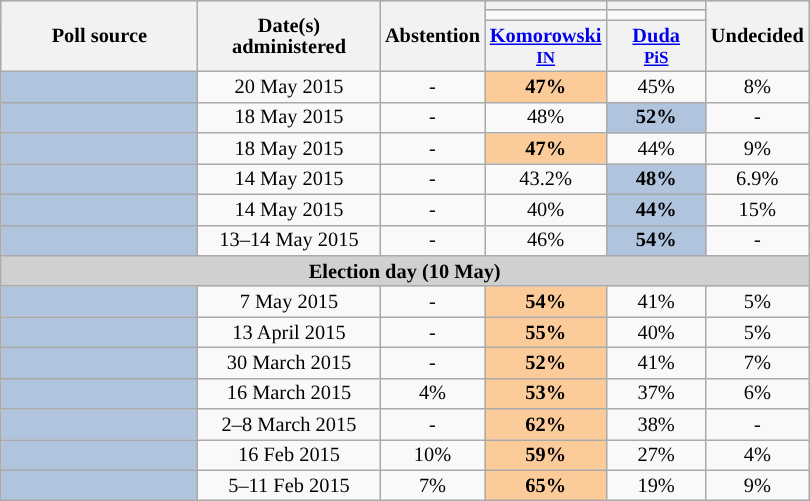<table class="wikitable" style="text-align:center;font-size:85%;line-height:14px;">
<tr style="background:lightgrey;">
<th rowspan="3" style="width:125px;">Poll source</th>
<th rowspan="3" style="width:115px;">Date(s)<br>administered</th>
<th rowspan="3" style="width:60px;">Abstention</th>
<th style="width:60px;"></th>
<th style="width:60px;"></th>
<th rowspan="3" style="width:60px;">Undecided</th>
</tr>
<tr>
<td></td>
<td></td>
</tr>
<tr>
<th><a href='#'>Komorowski</a><br><small><a href='#'>IN</a></small></th>
<th><a href='#'>Duda</a><br><small><a href='#'>PiS</a></small></th>
</tr>
<tr>
<td style="background:lightsteelblue;"></td>
<td>20 May 2015</td>
<td>-</td>
<td style="background:#fbcc99;"><strong>47%</strong></td>
<td>45%</td>
<td>8%</td>
</tr>
<tr>
<td style="background:lightsteelblue;"></td>
<td>18 May 2015</td>
<td>-</td>
<td>48%</td>
<td style="background:lightsteelblue;"><strong>52%</strong></td>
<td>-</td>
</tr>
<tr>
<td style="background:lightsteelblue;"></td>
<td>18 May 2015</td>
<td>-</td>
<td style="background:#fbcc99;"><strong>47%</strong></td>
<td>44%</td>
<td>9%</td>
</tr>
<tr>
<td style="background:lightsteelblue;"></td>
<td>14 May 2015</td>
<td>-</td>
<td>43.2%</td>
<td style="background:lightsteelblue;"><strong>48%</strong></td>
<td>6.9%</td>
</tr>
<tr>
<td style="background:lightsteelblue;"></td>
<td>14 May 2015</td>
<td>-</td>
<td>40%</td>
<td style="background:lightsteelblue;"><strong>44%</strong></td>
<td>15%</td>
</tr>
<tr>
<td style="background:lightsteelblue;"></td>
<td>13–14 May 2015</td>
<td>-</td>
<td>46%</td>
<td style="background:lightsteelblue;"><strong>54%</strong></td>
<td>-</td>
</tr>
<tr>
<td colspan="6" style="background:#D0D0D0; color:black"><strong>Election day (10 May)</strong></td>
</tr>
<tr>
<td style="background:lightsteelblue;"></td>
<td>7 May 2015</td>
<td>-</td>
<td style="background:#fbcc99;"><strong>54%</strong></td>
<td>41%</td>
<td>5%</td>
</tr>
<tr>
<td style="background:lightsteelblue;"></td>
<td>13 April 2015</td>
<td>-</td>
<td style="background:#fbcc99;"><strong>55%</strong></td>
<td>40%</td>
<td>5%</td>
</tr>
<tr>
<td style="background:lightsteelblue;"></td>
<td>30 March 2015</td>
<td>-</td>
<td style="background:#fbcc99;"><strong>52%</strong></td>
<td>41%</td>
<td>7%</td>
</tr>
<tr>
<td style="background:lightsteelblue;"> </td>
<td>16 March 2015</td>
<td>4%</td>
<td style="background:#fbcc99;"><strong>53%</strong></td>
<td>37%</td>
<td>6%</td>
</tr>
<tr>
<td style="background:lightsteelblue;"></td>
<td>2–8 March 2015</td>
<td>-</td>
<td style="background:#fbcc99;"><strong>62%</strong></td>
<td>38%</td>
<td>-</td>
</tr>
<tr>
<td style="background:lightsteelblue;"></td>
<td>16 Feb 2015</td>
<td>10%</td>
<td style="background:#fbcc99;"><strong>59%</strong></td>
<td>27%</td>
<td>4%</td>
</tr>
<tr>
<td style="background:lightsteelblue;"></td>
<td>5–11 Feb 2015</td>
<td>7%</td>
<td style="background:#fbcc99;"><strong>65%</strong></td>
<td>19%</td>
<td>9%</td>
</tr>
</table>
